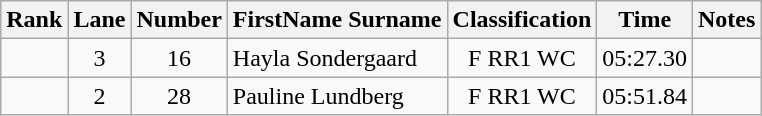<table class="wikitable sortable" style="text-align:center">
<tr>
<th>Rank</th>
<th>Lane</th>
<th>Number</th>
<th>FirstName Surname</th>
<th>Classification</th>
<th>Time</th>
<th>Notes</th>
</tr>
<tr>
<td></td>
<td>3</td>
<td>16</td>
<td style="text-align:left"> Hayla Sondergaard</td>
<td>F RR1 WC</td>
<td>05:27.30</td>
<td></td>
</tr>
<tr>
<td></td>
<td>2</td>
<td>28</td>
<td style="text-align:left"> Pauline Lundberg</td>
<td>F RR1 WC</td>
<td>05:51.84</td>
<td></td>
</tr>
</table>
